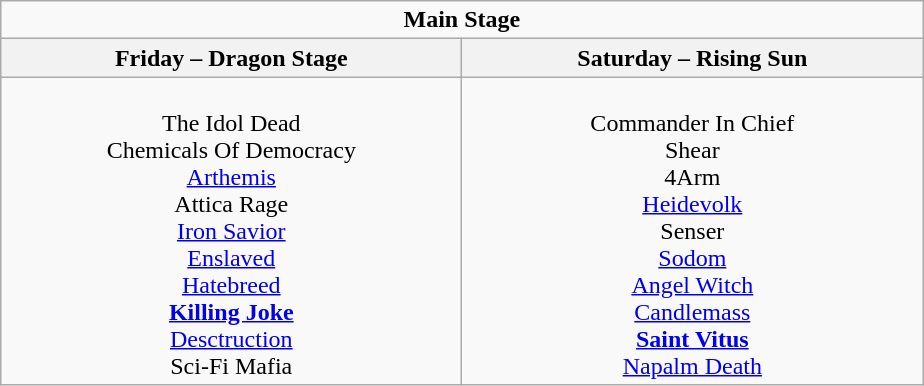<table class="wikitable">
<tr>
<td colspan="3" align="center"><strong>Main Stage</strong></td>
</tr>
<tr>
<th>Friday – Dragon Stage</th>
<th>Saturday – Rising Sun</th>
</tr>
<tr>
<td valign="top" align="center" width=300><br>The Idol Dead<br>
Chemicals Of Democracy<br>
<a href='#'>Arthemis</a><br>
Attica Rage<br>
<a href='#'>Iron Savior</a><br>
<a href='#'>Enslaved</a><br>
<a href='#'>Hatebreed</a><br>
<strong><a href='#'>Killing Joke</a></strong><br>
<a href='#'>Desctruction</a><br>
Sci-Fi Mafia<br></td>
<td valign="top" align="center" width=300><br>Commander In Chief<br>
Shear<br>
4Arm<br>
<a href='#'>Heidevolk</a><br>
Senser<br>
<a href='#'>Sodom</a><br>
<a href='#'>Angel Witch</a><br>
<a href='#'>Candlemass</a><br>
<strong><a href='#'>Saint Vitus</a></strong><br>
<a href='#'>Napalm Death</a><br></td>
</tr>
</table>
